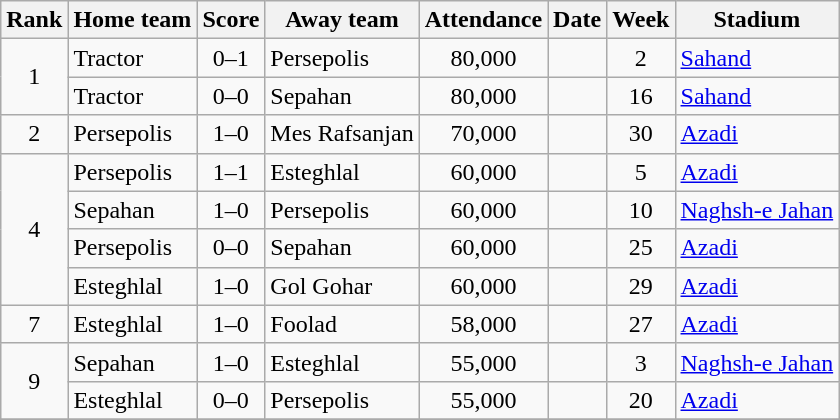<table class="wikitable sortable">
<tr>
<th>Rank</th>
<th>Home team</th>
<th>Score</th>
<th>Away team</th>
<th>Attendance</th>
<th>Date</th>
<th>Week</th>
<th>Stadium</th>
</tr>
<tr>
<td align=center rowspan="2">1</td>
<td>Tractor</td>
<td align=center>0–1</td>
<td>Persepolis</td>
<td align=center>80,000</td>
<td></td>
<td align=center>2</td>
<td><a href='#'>Sahand</a></td>
</tr>
<tr>
<td>Tractor</td>
<td align=center>0–0</td>
<td>Sepahan</td>
<td align=center>80,000</td>
<td></td>
<td align=center>16</td>
<td><a href='#'>Sahand</a></td>
</tr>
<tr>
<td align=center>2</td>
<td>Persepolis</td>
<td align=center>1–0</td>
<td>Mes Rafsanjan</td>
<td align=center>70,000</td>
<td></td>
<td align=center>30</td>
<td><a href='#'>Azadi</a></td>
</tr>
<tr>
<td align=center rowspan="4">4</td>
<td>Persepolis</td>
<td align=center>1–1</td>
<td>Esteghlal</td>
<td align=center>60,000</td>
<td></td>
<td align=center>5</td>
<td><a href='#'>Azadi</a></td>
</tr>
<tr>
<td>Sepahan</td>
<td align=center>1–0</td>
<td>Persepolis</td>
<td align=center>60,000</td>
<td></td>
<td align=center>10</td>
<td><a href='#'>Naghsh-e Jahan</a></td>
</tr>
<tr>
<td>Persepolis</td>
<td align=center>0–0</td>
<td>Sepahan</td>
<td align=center>60,000</td>
<td></td>
<td align=center>25</td>
<td><a href='#'>Azadi</a></td>
</tr>
<tr>
<td>Esteghlal</td>
<td align=center>1–0</td>
<td>Gol Gohar</td>
<td align=center>60,000</td>
<td></td>
<td align=center>29</td>
<td><a href='#'>Azadi</a></td>
</tr>
<tr>
<td align=center>7</td>
<td>Esteghlal</td>
<td align=center>1–0</td>
<td>Foolad</td>
<td align=center>58,000</td>
<td></td>
<td align=center>27</td>
<td><a href='#'>Azadi</a></td>
</tr>
<tr>
<td align=center rowspan="2">9</td>
<td>Sepahan</td>
<td align=center>1–0</td>
<td>Esteghlal</td>
<td align=center>55,000</td>
<td></td>
<td align=center>3</td>
<td><a href='#'>Naghsh-e Jahan</a></td>
</tr>
<tr>
<td>Esteghlal</td>
<td align=center>0–0</td>
<td>Persepolis</td>
<td align=center>55,000</td>
<td></td>
<td align=center>20</td>
<td><a href='#'>Azadi</a></td>
</tr>
<tr>
</tr>
</table>
